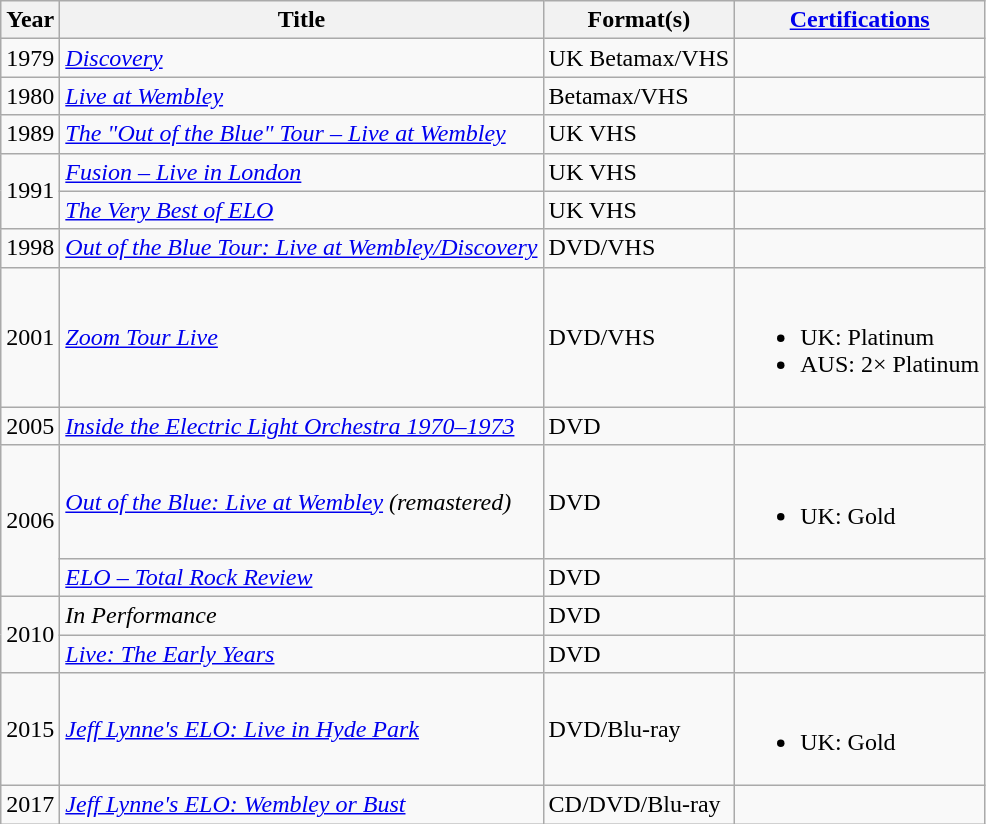<table class="wikitable">
<tr>
<th>Year</th>
<th>Title</th>
<th>Format(s)</th>
<th><a href='#'>Certifications</a></th>
</tr>
<tr>
<td>1979</td>
<td><em><a href='#'>Discovery</a></em></td>
<td>UK Betamax/VHS</td>
<td></td>
</tr>
<tr>
<td>1980</td>
<td><em><a href='#'>Live at Wembley</a></em></td>
<td>Betamax/VHS</td>
<td></td>
</tr>
<tr>
<td>1989</td>
<td><em><a href='#'>The "Out of the Blue" Tour – Live at Wembley</a></em></td>
<td>UK VHS</td>
<td></td>
</tr>
<tr>
<td rowspan="2">1991</td>
<td><em><a href='#'>Fusion – Live in London</a></em></td>
<td>UK VHS</td>
<td></td>
</tr>
<tr>
<td><em><a href='#'>The Very Best of ELO</a></em></td>
<td>UK VHS</td>
<td></td>
</tr>
<tr>
<td>1998</td>
<td><em><a href='#'>Out of the Blue Tour: Live at Wembley/Discovery</a></em></td>
<td>DVD/VHS</td>
<td></td>
</tr>
<tr>
<td>2001</td>
<td><em><a href='#'>Zoom Tour Live</a></em></td>
<td>DVD/VHS</td>
<td><br><ul><li>UK: Platinum</li><li>AUS: 2× Platinum</li></ul></td>
</tr>
<tr>
<td>2005</td>
<td><em><a href='#'>Inside the Electric Light Orchestra 1970–1973</a></em></td>
<td>DVD</td>
<td></td>
</tr>
<tr>
<td rowspan="2">2006</td>
<td><em><a href='#'>Out of the Blue: Live at Wembley</a> (remastered)</em></td>
<td>DVD</td>
<td><br><ul><li>UK: Gold</li></ul></td>
</tr>
<tr>
<td><em><a href='#'>ELO – Total Rock Review</a></em></td>
<td>DVD</td>
<td></td>
</tr>
<tr>
<td rowspan="2">2010</td>
<td><em>In Performance</em></td>
<td>DVD</td>
<td></td>
</tr>
<tr>
<td><em><a href='#'>Live: The Early Years</a></em></td>
<td>DVD</td>
<td></td>
</tr>
<tr>
<td>2015</td>
<td><em><a href='#'>Jeff Lynne's ELO: Live in Hyde Park</a></em></td>
<td>DVD/Blu-ray</td>
<td><br><ul><li>UK: Gold</li></ul></td>
</tr>
<tr>
<td>2017</td>
<td><em><a href='#'>Jeff Lynne's ELO: Wembley or Bust</a></em></td>
<td>CD/DVD/Blu-ray</td>
<td></td>
</tr>
</table>
